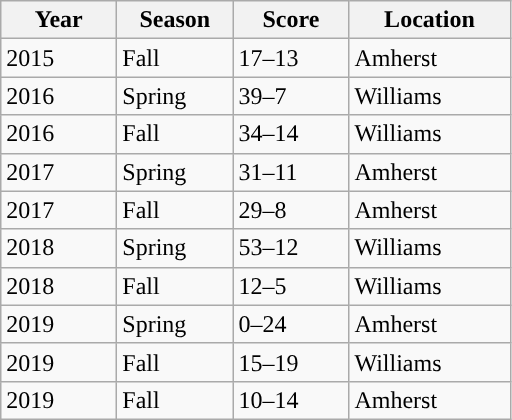<table class="wikitable">
<tr>
<th width=70px>Year</th>
<th width=70px>Season</th>
<th width=70px>Score</th>
<th width=100px>Location</th>
</tr>
<tr>
<td>2015</td>
<td>Fall</td>
<td>17–13</td>
<td>Amherst</td>
</tr>
<tr>
<td>2016</td>
<td>Spring</td>
<td>39–7</td>
<td>Williams</td>
</tr>
<tr>
<td>2016</td>
<td>Fall</td>
<td>34–14</td>
<td>Williams</td>
</tr>
<tr>
<td>2017</td>
<td>Spring</td>
<td>31–11</td>
<td>Amherst</td>
</tr>
<tr>
<td>2017</td>
<td>Fall</td>
<td>29–8</td>
<td>Amherst</td>
</tr>
<tr>
<td>2018</td>
<td>Spring</td>
<td>53–12</td>
<td>Williams</td>
</tr>
<tr>
<td>2018</td>
<td>Fall</td>
<td>12–5</td>
<td>Williams</td>
</tr>
<tr>
<td>2019</td>
<td>Spring</td>
<td>0–24</td>
<td>Amherst</td>
</tr>
<tr>
<td>2019</td>
<td>Fall</td>
<td>15–19</td>
<td>Williams</td>
</tr>
<tr>
<td>2019</td>
<td>Fall</td>
<td>10–14</td>
<td>Amherst</td>
</tr>
</table>
